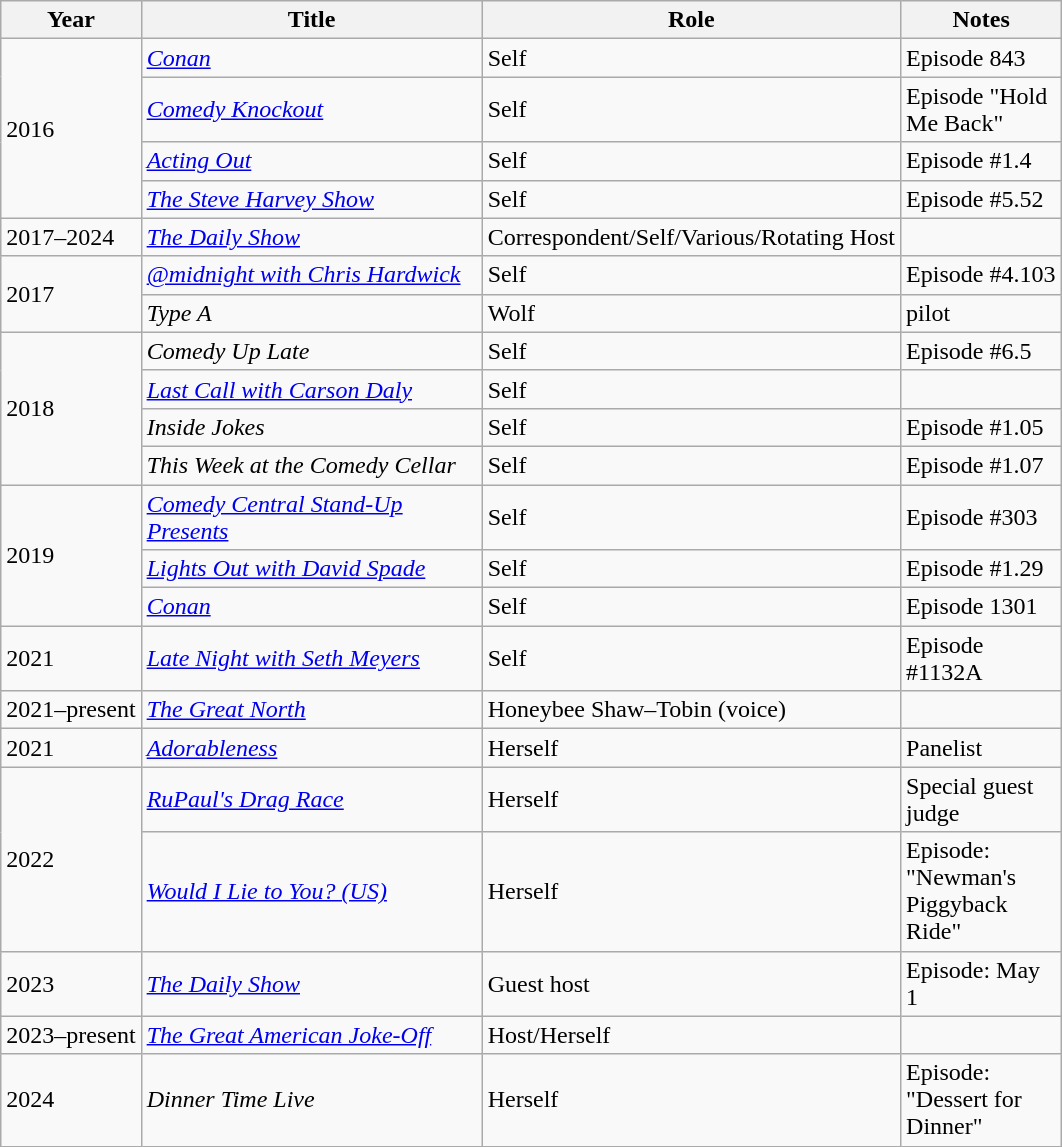<table class="wikitable sortable">
<tr>
<th>Year</th>
<th width="220">Title</th>
<th>Role</th>
<th width="100">Notes</th>
</tr>
<tr>
<td rowspan="4">2016</td>
<td><em><a href='#'>Conan</a></em></td>
<td>Self</td>
<td>Episode 843</td>
</tr>
<tr>
<td><em><a href='#'>Comedy Knockout</a></em></td>
<td>Self</td>
<td>Episode "Hold Me Back"</td>
</tr>
<tr>
<td><em><a href='#'>Acting Out</a></em></td>
<td>Self</td>
<td>Episode #1.4</td>
</tr>
<tr>
<td><em><a href='#'>The Steve Harvey Show</a></em></td>
<td>Self</td>
<td>Episode #5.52</td>
</tr>
<tr>
<td>2017–2024</td>
<td><em><a href='#'>The Daily Show</a></em></td>
<td>Correspondent/Self/Various/Rotating Host</td>
<td></td>
</tr>
<tr>
<td rowspan="2">2017</td>
<td><em><a href='#'>@midnight with Chris Hardwick</a></em></td>
<td>Self</td>
<td>Episode #4.103</td>
</tr>
<tr>
<td><em>Type A</em></td>
<td>Wolf</td>
<td>pilot</td>
</tr>
<tr>
<td rowspan="4">2018</td>
<td><em>Comedy Up Late</em></td>
<td>Self</td>
<td>Episode #6.5</td>
</tr>
<tr>
<td><em><a href='#'>Last Call with Carson Daly</a></em></td>
<td>Self</td>
<td></td>
</tr>
<tr>
<td><em>Inside Jokes</em></td>
<td>Self</td>
<td>Episode #1.05</td>
</tr>
<tr>
<td><em>This Week at the Comedy Cellar</em></td>
<td>Self</td>
<td>Episode #1.07</td>
</tr>
<tr>
<td rowspan="3">2019</td>
<td><em><a href='#'>Comedy Central Stand-Up Presents</a></em></td>
<td>Self</td>
<td>Episode #303</td>
</tr>
<tr>
<td><em><a href='#'>Lights Out with David Spade</a></em></td>
<td>Self</td>
<td>Episode #1.29</td>
</tr>
<tr>
<td><em><a href='#'>Conan</a></em></td>
<td>Self</td>
<td>Episode 1301</td>
</tr>
<tr>
<td>2021</td>
<td><em><a href='#'>Late Night with Seth Meyers</a></em></td>
<td>Self</td>
<td>Episode #1132A</td>
</tr>
<tr>
<td>2021–present</td>
<td><em><a href='#'>The Great North</a></em></td>
<td>Honeybee Shaw–Tobin (voice)</td>
<td></td>
</tr>
<tr>
<td>2021</td>
<td><em><a href='#'>Adorableness</a></em></td>
<td>Herself</td>
<td>Panelist</td>
</tr>
<tr>
<td rowspan="2">2022</td>
<td><em><a href='#'>RuPaul's Drag Race</a></em></td>
<td>Herself</td>
<td>Special guest judge</td>
</tr>
<tr>
<td><em><a href='#'>Would I Lie to You? (US)</a></em></td>
<td>Herself</td>
<td>Episode: "Newman's Piggyback Ride"</td>
</tr>
<tr>
<td>2023</td>
<td><em><a href='#'>The Daily Show</a></em></td>
<td>Guest host</td>
<td>Episode: May 1</td>
</tr>
<tr>
<td>2023–present</td>
<td><em><a href='#'>The Great American Joke-Off</a></em></td>
<td>Host/Herself</td>
<td></td>
</tr>
<tr>
<td>2024</td>
<td><em>Dinner Time Live</em></td>
<td>Herself</td>
<td>Episode: "Dessert for Dinner"</td>
</tr>
</table>
